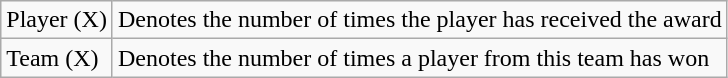<table class="wikitable">
<tr>
<td>Player (X)</td>
<td>Denotes the number of times the player has received the award</td>
</tr>
<tr>
<td>Team (X)</td>
<td>Denotes the number of times a player from this team has won</td>
</tr>
</table>
